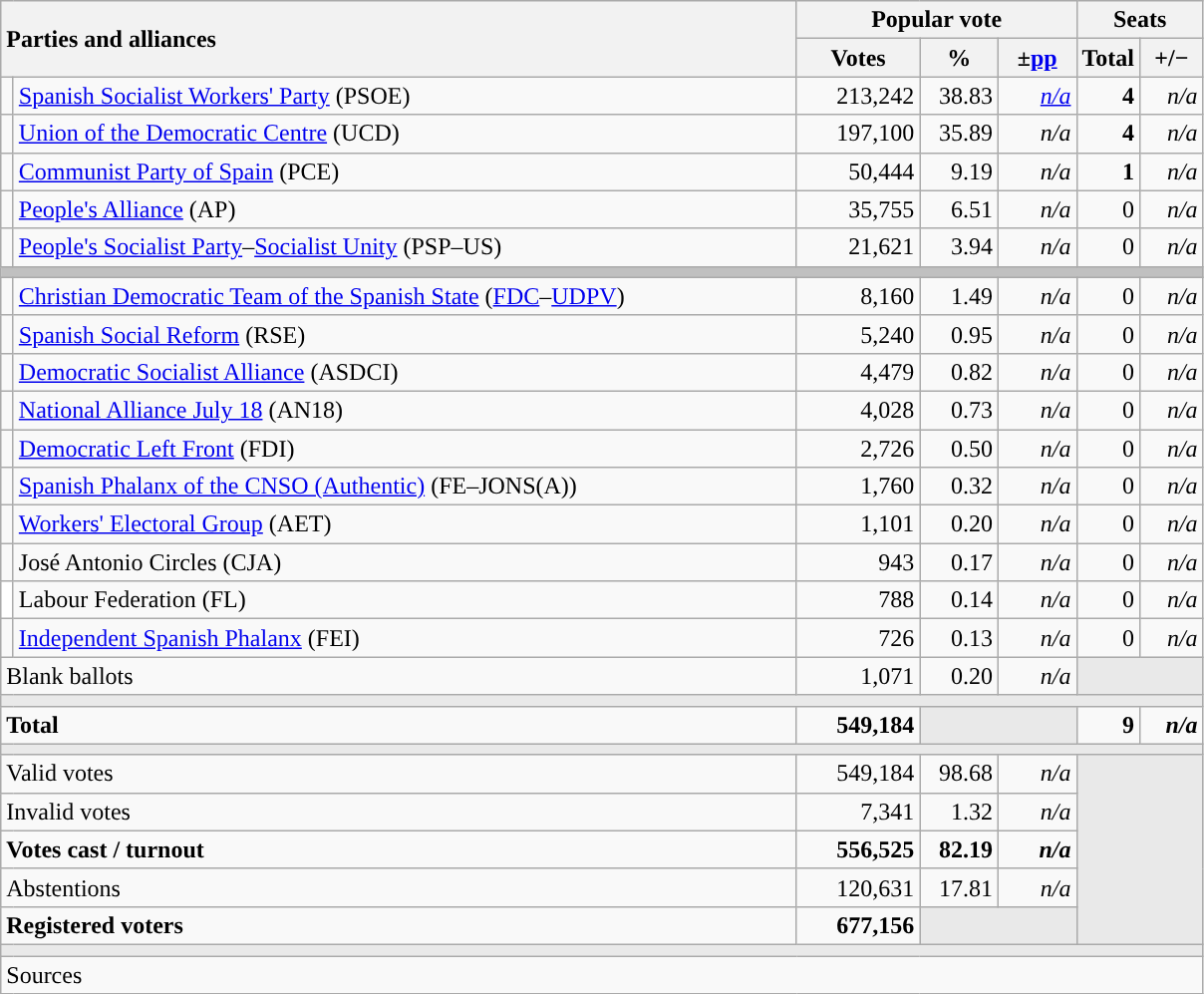<table class="wikitable" style="text-align:right;">
<tr>
<th style="text-align:left;" rowspan="2" colspan="2" width="525">Parties and alliances</th>
<th colspan="3">Popular vote</th>
<th colspan="2">Seats</th>
</tr>
<tr>
<th width="75">Votes</th>
<th width="45">%</th>
<th width="45">±<a href='#'>pp</a></th>
<th width="35">Total</th>
<th width="35">+/−</th>
</tr>
<tr>
<td width="1" style="color:inherit;background:"></td>
<td align="left"><a href='#'>Spanish Socialist Workers' Party</a> (PSOE)</td>
<td>213,242</td>
<td>38.83</td>
<td><em><a href='#'>n/a</a></em></td>
<td><strong>4</strong></td>
<td><em>n/a</em></td>
</tr>
<tr>
<td style="color:inherit;background:"></td>
<td align="left"><a href='#'>Union of the Democratic Centre</a> (UCD)</td>
<td>197,100</td>
<td>35.89</td>
<td><em>n/a</em></td>
<td><strong>4</strong></td>
<td><em>n/a</em></td>
</tr>
<tr>
<td style="color:inherit;background:"></td>
<td align="left"><a href='#'>Communist Party of Spain</a> (PCE)</td>
<td>50,444</td>
<td>9.19</td>
<td><em>n/a</em></td>
<td><strong>1</strong></td>
<td><em>n/a</em></td>
</tr>
<tr>
<td style="color:inherit;background:"></td>
<td align="left"><a href='#'>People's Alliance</a> (AP)</td>
<td>35,755</td>
<td>6.51</td>
<td><em>n/a</em></td>
<td>0</td>
<td><em>n/a</em></td>
</tr>
<tr>
<td style="color:inherit;background:"></td>
<td align="left"><a href='#'>People's Socialist Party</a>–<a href='#'>Socialist Unity</a> (PSP–US)</td>
<td>21,621</td>
<td>3.94</td>
<td><em>n/a</em></td>
<td>0</td>
<td><em>n/a</em></td>
</tr>
<tr>
<td colspan="7" bgcolor="#C0C0C0"></td>
</tr>
<tr>
<td style="color:inherit;background:"></td>
<td align="left"><a href='#'>Christian Democratic Team of the Spanish State</a> (<a href='#'>FDC</a>–<a href='#'>UDPV</a>)</td>
<td>8,160</td>
<td>1.49</td>
<td><em>n/a</em></td>
<td>0</td>
<td><em>n/a</em></td>
</tr>
<tr>
<td style="color:inherit;background:"></td>
<td align="left"><a href='#'>Spanish Social Reform</a> (RSE)</td>
<td>5,240</td>
<td>0.95</td>
<td><em>n/a</em></td>
<td>0</td>
<td><em>n/a</em></td>
</tr>
<tr>
<td style="color:inherit;background:"></td>
<td align="left"><a href='#'>Democratic Socialist Alliance</a> (ASDCI)</td>
<td>4,479</td>
<td>0.82</td>
<td><em>n/a</em></td>
<td>0</td>
<td><em>n/a</em></td>
</tr>
<tr>
<td style="color:inherit;background:"></td>
<td align="left"><a href='#'>National Alliance July 18</a> (AN18)</td>
<td>4,028</td>
<td>0.73</td>
<td><em>n/a</em></td>
<td>0</td>
<td><em>n/a</em></td>
</tr>
<tr>
<td style="color:inherit;background:"></td>
<td align="left"><a href='#'>Democratic Left Front</a> (FDI)</td>
<td>2,726</td>
<td>0.50</td>
<td><em>n/a</em></td>
<td>0</td>
<td><em>n/a</em></td>
</tr>
<tr>
<td style="color:inherit;background:"></td>
<td align="left"><a href='#'>Spanish Phalanx of the CNSO (Authentic)</a> (FE–JONS(A))</td>
<td>1,760</td>
<td>0.32</td>
<td><em>n/a</em></td>
<td>0</td>
<td><em>n/a</em></td>
</tr>
<tr>
<td style="color:inherit;background:"></td>
<td align="left"><a href='#'>Workers' Electoral Group</a> (AET)</td>
<td>1,101</td>
<td>0.20</td>
<td><em>n/a</em></td>
<td>0</td>
<td><em>n/a</em></td>
</tr>
<tr>
<td style="color:inherit;background:"></td>
<td align="left">José Antonio Circles (CJA)</td>
<td>943</td>
<td>0.17</td>
<td><em>n/a</em></td>
<td>0</td>
<td><em>n/a</em></td>
</tr>
<tr>
<td bgcolor="white"></td>
<td align="left">Labour Federation (FL)</td>
<td>788</td>
<td>0.14</td>
<td><em>n/a</em></td>
<td>0</td>
<td><em>n/a</em></td>
</tr>
<tr>
<td style="color:inherit;background:"></td>
<td align="left"><a href='#'>Independent Spanish Phalanx</a> (FEI)</td>
<td>726</td>
<td>0.13</td>
<td><em>n/a</em></td>
<td>0</td>
<td><em>n/a</em></td>
</tr>
<tr>
<td align="left" colspan="2">Blank ballots</td>
<td>1,071</td>
<td>0.20</td>
<td><em>n/a</em></td>
<td bgcolor="#E9E9E9" colspan="2"></td>
</tr>
<tr>
<td colspan="7" bgcolor="#E9E9E9"></td>
</tr>
<tr style="font-weight:bold;">
<td align="left" colspan="2">Total</td>
<td>549,184</td>
<td bgcolor="#E9E9E9" colspan="2"></td>
<td>9</td>
<td><em>n/a</em></td>
</tr>
<tr>
<td colspan="7" bgcolor="#E9E9E9"></td>
</tr>
<tr>
<td align="left" colspan="2">Valid votes</td>
<td>549,184</td>
<td>98.68</td>
<td><em>n/a</em></td>
<td bgcolor="#E9E9E9" colspan="2" rowspan="5"></td>
</tr>
<tr>
<td align="left" colspan="2">Invalid votes</td>
<td>7,341</td>
<td>1.32</td>
<td><em>n/a</em></td>
</tr>
<tr style="font-weight:bold;">
<td align="left" colspan="2">Votes cast / turnout</td>
<td>556,525</td>
<td>82.19</td>
<td><em>n/a</em></td>
</tr>
<tr>
<td align="left" colspan="2">Abstentions</td>
<td>120,631</td>
<td>17.81</td>
<td><em>n/a</em></td>
</tr>
<tr style="font-weight:bold;">
<td align="left" colspan="2">Registered voters</td>
<td>677,156</td>
<td bgcolor="#E9E9E9" colspan="2"></td>
</tr>
<tr>
<td colspan="7" bgcolor="#E9E9E9"></td>
</tr>
<tr>
<td align="left" colspan="7">Sources</td>
</tr>
</table>
